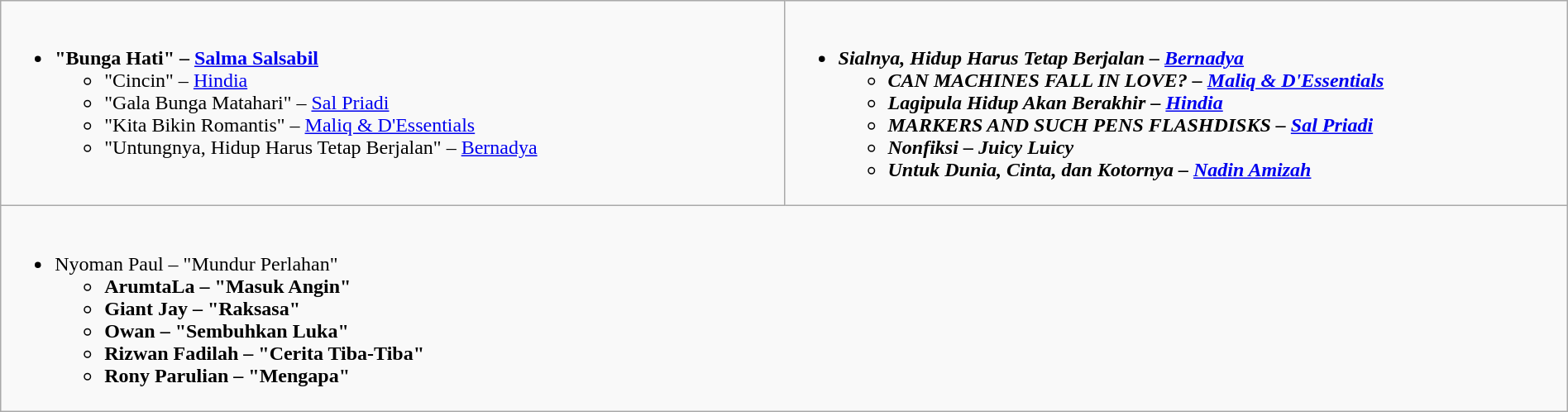<table class="wikitable" width="100%">
<tr>
<td style="vertical-align:top;" width="50%"><br><ul><li><strong>"Bunga Hati" – <a href='#'>Salma Salsabil</a></strong><ul><li>"Cincin" – <a href='#'>Hindia</a></li><li>"Gala Bunga Matahari" – <a href='#'>Sal Priadi</a></li><li>"Kita Bikin Romantis" – <a href='#'>Maliq & D'Essentials</a></li><li>"Untungnya, Hidup Harus Tetap Berjalan" – <a href='#'>Bernadya</a></li></ul></li></ul></td>
<td style="vertical-align:top;" width="50%"><br><ul><li><strong><em>Sialnya, Hidup Harus Tetap Berjalan<em> – <a href='#'>Bernadya</a><strong><ul><li></em>CAN MACHINES FALL IN LOVE?<em> – <a href='#'>Maliq & D'Essentials</a></li><li></em>Lagipula Hidup Akan Berakhir<em> – <a href='#'>Hindia</a></li><li></em>MARKERS AND SUCH PENS FLASHDISKS<em> – <a href='#'>Sal Priadi</a></li><li></em>Nonfiksi<em> – Juicy Luicy</li><li></em>Untuk Dunia, Cinta, dan Kotornya<em> – <a href='#'>Nadin Amizah</a></li></ul></li></ul></td>
</tr>
<tr>
<td style="vertical-align:top;" width="50%" colspan="2"><br><ul><li></strong>Nyoman Paul – "Mundur Perlahan"<strong><ul><li>ArumtaLa – "Masuk Angin"</li><li>Giant Jay – "Raksasa"</li><li>Owan – "Sembuhkan Luka"</li><li>Rizwan Fadilah – "Cerita Tiba-Tiba"</li><li>Rony Parulian – "Mengapa"</li></ul></li></ul></td>
</tr>
</table>
